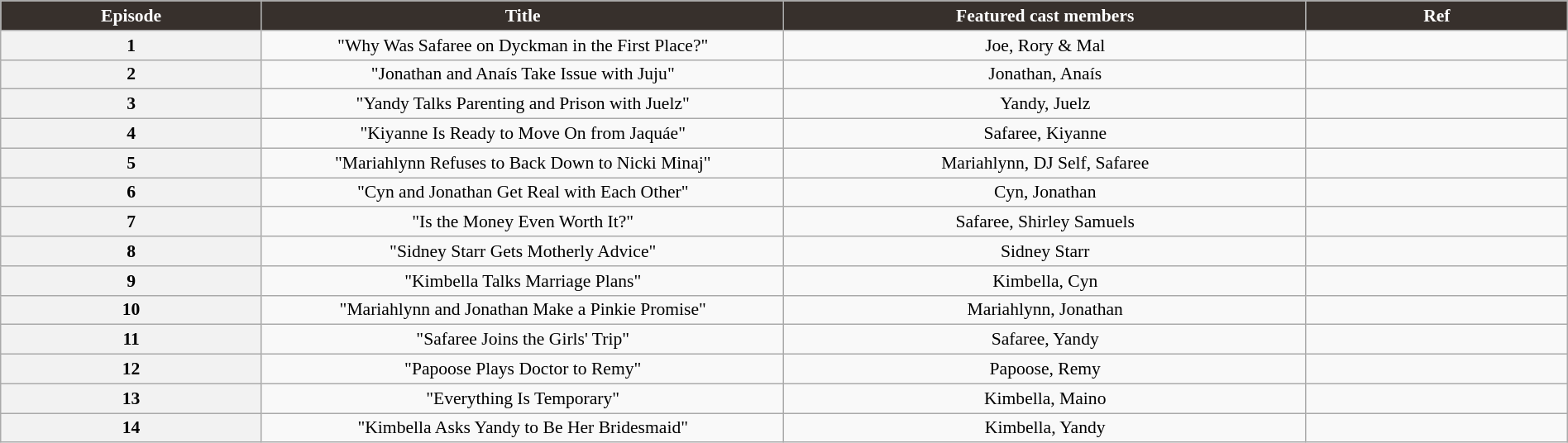<table class="wikitable sortable" style="font-size:90%; text-align:center; margin:1em auto;">
<tr>
<th scope="col"  style="background:#37302c; color:#fff; width:5%;">Episode</th>
<th scope="col"  style="background:#37302c; color:#fff; width:10%;">Title</th>
<th scope="col"  style="background:#37302c; color:#fff; width:10%;">Featured cast members</th>
<th scope="col"  style="background:#37302c; color:#fff; width:5%;">Ref</th>
</tr>
<tr>
<th scope="row">1</th>
<td>"Why Was Safaree on Dyckman in the First Place?"</td>
<td>Joe, Rory & Mal</td>
<td style="text-align:center;"></td>
</tr>
<tr>
<th scope="row">2</th>
<td>"Jonathan and Anaís Take Issue with Juju"</td>
<td>Jonathan, Anaís</td>
<td style="text-align:center;"></td>
</tr>
<tr>
<th scope="row">3</th>
<td>"Yandy Talks Parenting and Prison with Juelz"</td>
<td>Yandy, Juelz</td>
<td style="text-align:center;"></td>
</tr>
<tr>
<th scope="row">4</th>
<td>"Kiyanne Is Ready to Move On from Jaquáe"</td>
<td>Safaree, Kiyanne</td>
<td style="text-align:center;"></td>
</tr>
<tr>
<th scope="row">5</th>
<td>"Mariahlynn Refuses to Back Down to Nicki Minaj"</td>
<td>Mariahlynn, DJ Self, Safaree</td>
<td style="text-align:center;"></td>
</tr>
<tr>
<th scope="row">6</th>
<td>"Cyn and Jonathan Get Real with Each Other"</td>
<td>Cyn, Jonathan</td>
<td style="text-align:center;"></td>
</tr>
<tr>
<th scope="row">7</th>
<td>"Is the Money Even Worth It?"</td>
<td>Safaree, Shirley Samuels</td>
<td style="text-align:center;"></td>
</tr>
<tr>
<th scope="row">8</th>
<td>"Sidney Starr Gets Motherly Advice"</td>
<td>Sidney Starr</td>
<td style="text-align:center;"></td>
</tr>
<tr>
<th scope="row">9</th>
<td>"Kimbella Talks Marriage Plans" </td>
<td>Kimbella, Cyn</td>
<td style="text-align:center;"></td>
</tr>
<tr>
<th scope="row">10</th>
<td>"Mariahlynn and Jonathan Make a Pinkie Promise"</td>
<td>Mariahlynn, Jonathan</td>
<td style="text-align:center;"></td>
</tr>
<tr>
<th scope="row">11</th>
<td>"Safaree Joins the Girls' Trip"</td>
<td>Safaree, Yandy</td>
<td style="text-align:center;"></td>
</tr>
<tr>
<th scope="row">12</th>
<td>"Papoose Plays Doctor to Remy"</td>
<td>Papoose, Remy</td>
<td style="text-align:center;"></td>
</tr>
<tr>
<th scope="row">13</th>
<td>"Everything Is Temporary"</td>
<td>Kimbella, Maino</td>
<td style="text-align:center;"></td>
</tr>
<tr>
<th scope="row">14</th>
<td>"Kimbella Asks Yandy to Be Her Bridesmaid"</td>
<td>Kimbella, Yandy</td>
<td style="text-align:center;"></td>
</tr>
</table>
